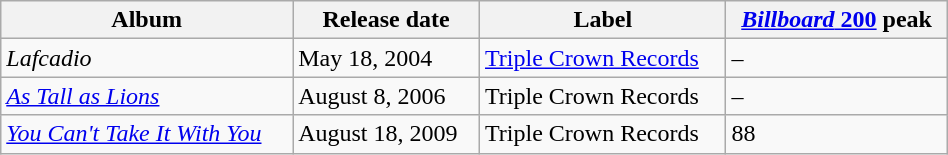<table class="wikitable" style="width:50%;">
<tr>
<th>Album</th>
<th>Release date</th>
<th>Label</th>
<th><a href='#'><em>Billboard</em> 200</a> peak</th>
</tr>
<tr>
<td><em>Lafcadio</em></td>
<td>May 18, 2004</td>
<td><a href='#'>Triple Crown Records</a></td>
<td>–</td>
</tr>
<tr>
<td><em><a href='#'>As Tall as Lions</a></em></td>
<td>August 8, 2006</td>
<td>Triple Crown Records</td>
<td>–</td>
</tr>
<tr>
<td><em><a href='#'>You Can't Take It With You</a></em></td>
<td>August 18, 2009</td>
<td>Triple Crown Records</td>
<td>88</td>
</tr>
</table>
